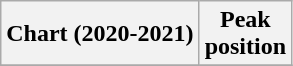<table class="wikitable plainrowheaders" style="text-align:center">
<tr>
<th>Chart (2020-2021)</th>
<th>Peak<br>position</th>
</tr>
<tr>
</tr>
</table>
